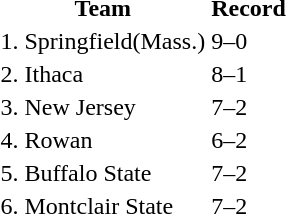<table>
<tr>
<th>Team</th>
<th>Record</th>
</tr>
<tr>
<td>1. Springfield(Mass.)</td>
<td>9–0</td>
</tr>
<tr>
<td>2. Ithaca</td>
<td>8–1</td>
</tr>
<tr>
<td>3. New Jersey</td>
<td>7–2</td>
</tr>
<tr>
<td>4. Rowan</td>
<td>6–2</td>
</tr>
<tr>
<td>5. Buffalo State</td>
<td>7–2</td>
</tr>
<tr>
<td>6. Montclair State</td>
<td>7–2</td>
</tr>
</table>
